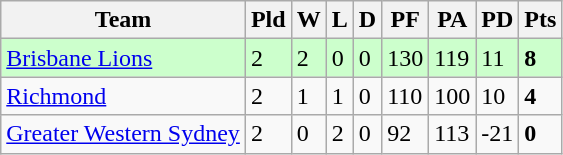<table class="wikitable">
<tr>
<th>Team</th>
<th>Pld</th>
<th>W</th>
<th>L</th>
<th>D</th>
<th>PF</th>
<th>PA</th>
<th>PD</th>
<th>Pts</th>
</tr>
<tr>
<td style="background: #ccffcc;"><a href='#'>Brisbane Lions</a></td>
<td style="background: #ccffcc;">2</td>
<td style="background: #ccffcc;">2</td>
<td style="background: #ccffcc;">0</td>
<td style="background: #ccffcc;">0</td>
<td style="background: #ccffcc;">130</td>
<td style="background: #ccffcc;">119</td>
<td style="background: #ccffcc;">11</td>
<td style="background: #ccffcc;"><strong>8</strong></td>
</tr>
<tr>
<td><a href='#'>Richmond</a></td>
<td>2</td>
<td>1</td>
<td>1</td>
<td>0</td>
<td>110</td>
<td>100</td>
<td>10</td>
<td><strong>4</strong></td>
</tr>
<tr>
<td><a href='#'>Greater Western Sydney</a></td>
<td>2</td>
<td>0</td>
<td>2</td>
<td>0</td>
<td>92</td>
<td>113</td>
<td>-21</td>
<td><strong>0</strong></td>
</tr>
</table>
